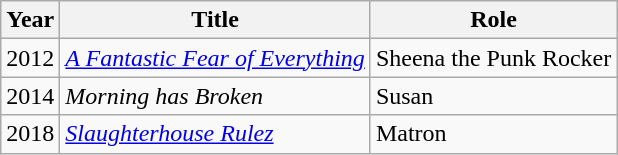<table class="wikitable">
<tr>
<th>Year</th>
<th>Title</th>
<th>Role</th>
</tr>
<tr>
<td>2012</td>
<td><em><a href='#'>A Fantastic Fear of Everything</a> </em></td>
<td>Sheena the Punk Rocker</td>
</tr>
<tr>
<td>2014</td>
<td><em>Morning has Broken </em></td>
<td>Susan</td>
</tr>
<tr>
<td>2018</td>
<td><em><a href='#'>Slaughterhouse Rulez</a></em> </td>
<td>Matron</td>
</tr>
</table>
